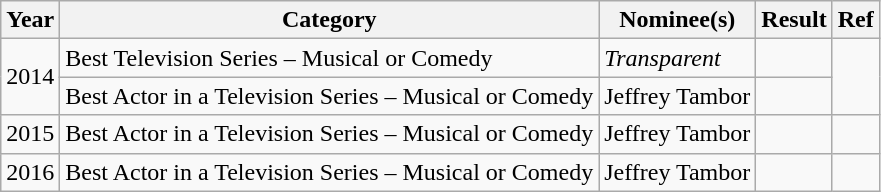<table class="wikitable">
<tr>
<th>Year</th>
<th>Category</th>
<th>Nominee(s)</th>
<th>Result</th>
<th>Ref</th>
</tr>
<tr>
<td rowspan=2>2014</td>
<td>Best Television Series – Musical or Comedy</td>
<td><em>Transparent</em></td>
<td></td>
<td rowspan=2></td>
</tr>
<tr>
<td>Best Actor in a Television Series – Musical or Comedy</td>
<td>Jeffrey Tambor</td>
<td></td>
</tr>
<tr>
<td>2015</td>
<td>Best Actor in a Television Series – Musical or Comedy</td>
<td>Jeffrey Tambor</td>
<td></td>
<td></td>
</tr>
<tr>
<td>2016</td>
<td>Best Actor in a Television Series – Musical or Comedy</td>
<td>Jeffrey Tambor</td>
<td></td>
<td></td>
</tr>
</table>
